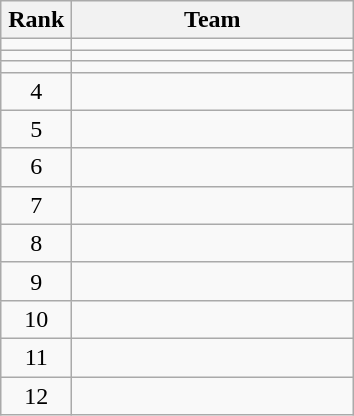<table class="wikitable" style="text-align: center;">
<tr>
<th width=40>Rank</th>
<th width=180>Team</th>
</tr>
<tr>
<td></td>
<td align=left></td>
</tr>
<tr>
<td></td>
<td align=left></td>
</tr>
<tr>
<td></td>
<td align=left></td>
</tr>
<tr>
<td>4</td>
<td align=left></td>
</tr>
<tr>
<td>5</td>
<td align=left></td>
</tr>
<tr>
<td>6</td>
<td align=left></td>
</tr>
<tr>
<td>7</td>
<td align=left></td>
</tr>
<tr>
<td>8</td>
<td align=left></td>
</tr>
<tr>
<td>9</td>
<td align=left></td>
</tr>
<tr>
<td>10</td>
<td align=left></td>
</tr>
<tr>
<td>11</td>
<td align=left></td>
</tr>
<tr>
<td>12</td>
<td align=left></td>
</tr>
</table>
